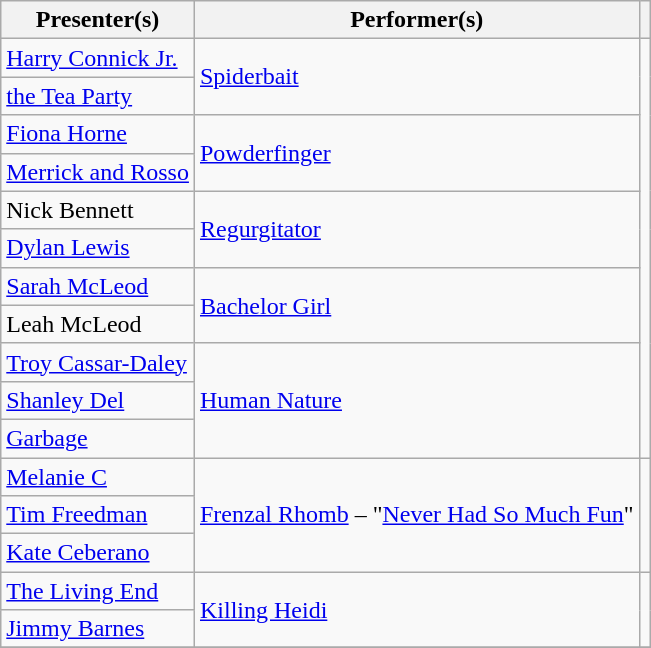<table class="wikitable plainrowheaders">
<tr>
<th scope="col">Presenter(s)</th>
<th scope="col">Performer(s)</th>
<th scope="col"></th>
</tr>
<tr>
<td><a href='#'>Harry Connick Jr.</a></td>
<td rowspan="2"><a href='#'>Spiderbait</a></td>
<td rowspan="11"></td>
</tr>
<tr>
<td><a href='#'>the Tea Party</a></td>
</tr>
<tr>
<td><a href='#'>Fiona Horne</a></td>
<td rowspan="2"><a href='#'>Powderfinger</a></td>
</tr>
<tr>
<td><a href='#'>Merrick and Rosso</a></td>
</tr>
<tr>
<td>Nick Bennett</td>
<td rowspan="2"><a href='#'>Regurgitator</a></td>
</tr>
<tr>
<td><a href='#'>Dylan Lewis</a></td>
</tr>
<tr>
<td><a href='#'>Sarah McLeod</a></td>
<td rowspan="2"><a href='#'>Bachelor Girl</a></td>
</tr>
<tr>
<td>Leah McLeod</td>
</tr>
<tr>
<td><a href='#'>Troy Cassar-Daley</a></td>
<td rowspan="3"><a href='#'>Human Nature</a></td>
</tr>
<tr>
<td><a href='#'>Shanley Del</a></td>
</tr>
<tr>
<td><a href='#'>Garbage</a></td>
</tr>
<tr>
<td><a href='#'>Melanie C</a></td>
<td rowspan="3"><a href='#'>Frenzal Rhomb</a> – "<a href='#'>Never Had So Much Fun</a>"</td>
<td rowspan="3"></td>
</tr>
<tr>
<td><a href='#'>Tim Freedman</a></td>
</tr>
<tr>
<td><a href='#'>Kate Ceberano</a></td>
</tr>
<tr>
<td><a href='#'>The Living End</a></td>
<td rowspan="2"><a href='#'>Killing Heidi</a></td>
<td rowspan="2"></td>
</tr>
<tr>
<td><a href='#'>Jimmy Barnes</a></td>
</tr>
<tr>
</tr>
</table>
